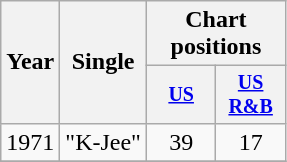<table class="wikitable" style="text-align:center;">
<tr>
<th rowspan="2">Year</th>
<th rowspan="2">Single</th>
<th colspan="2">Chart positions</th>
</tr>
<tr style="font-size:smaller;">
<th width="40"><a href='#'>US</a></th>
<th width="40"><a href='#'>US<br>R&B</a></th>
</tr>
<tr>
<td>1971</td>
<td align="left">"K-Jee"</td>
<td>39</td>
<td>17</td>
</tr>
<tr>
</tr>
</table>
